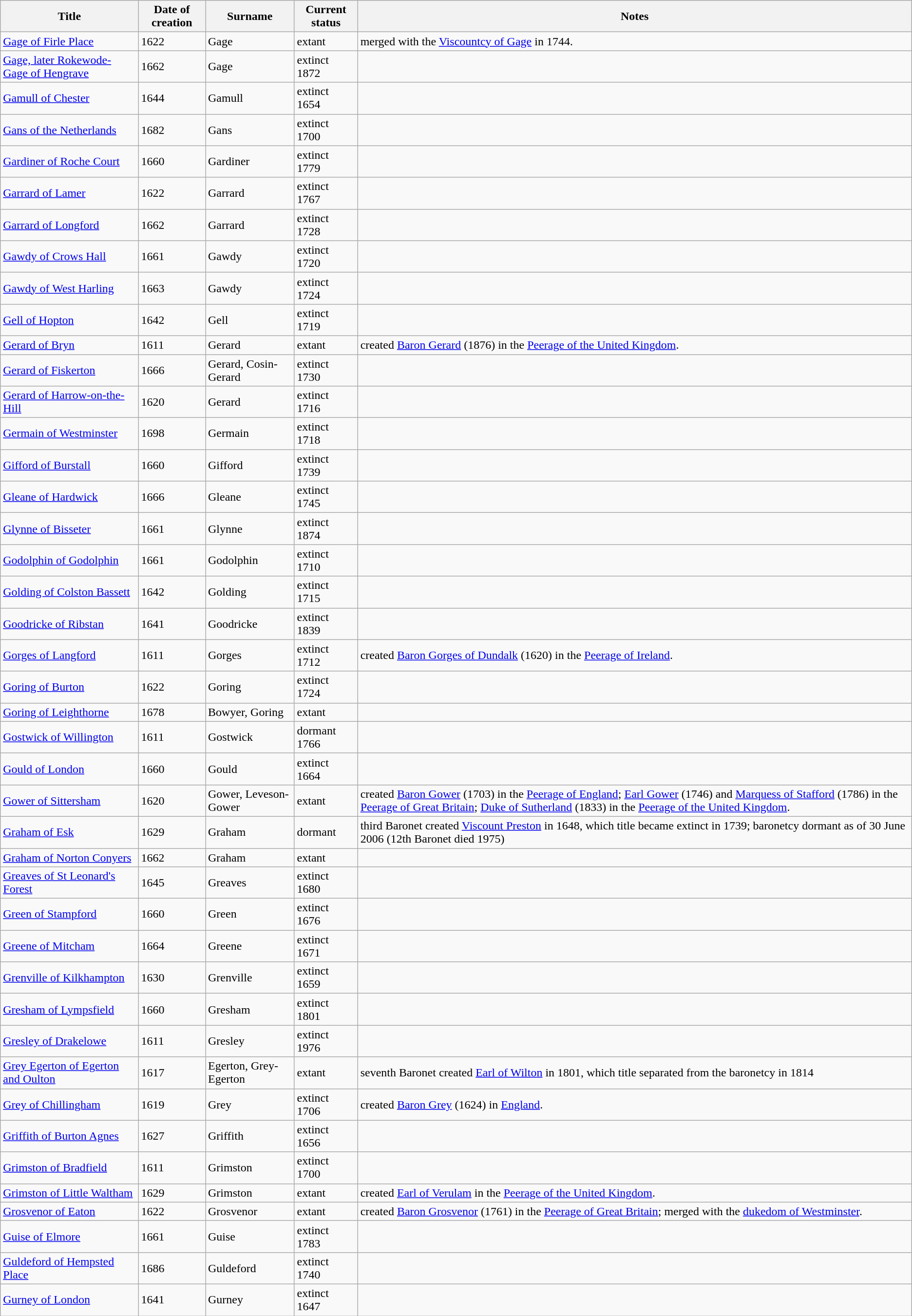<table class="wikitable">
<tr>
<th>Title</th>
<th>Date of creation</th>
<th>Surname</th>
<th>Current status</th>
<th>Notes</th>
</tr>
<tr>
<td><a href='#'>Gage of Firle Place</a></td>
<td>1622</td>
<td>Gage</td>
<td>extant</td>
<td>merged with the <a href='#'>Viscountcy of Gage</a> in 1744.</td>
</tr>
<tr>
<td><a href='#'>Gage, later Rokewode-Gage of Hengrave</a></td>
<td>1662</td>
<td>Gage</td>
<td>extinct 1872</td>
<td> </td>
</tr>
<tr>
<td><a href='#'>Gamull of Chester</a></td>
<td>1644</td>
<td>Gamull</td>
<td>extinct 1654</td>
<td> </td>
</tr>
<tr>
<td><a href='#'>Gans of the Netherlands</a></td>
<td>1682</td>
<td>Gans</td>
<td>extinct 1700</td>
<td> </td>
</tr>
<tr>
<td><a href='#'>Gardiner of Roche Court</a></td>
<td>1660</td>
<td>Gardiner</td>
<td>extinct 1779</td>
<td> </td>
</tr>
<tr>
<td><a href='#'>Garrard of Lamer</a></td>
<td>1622</td>
<td>Garrard</td>
<td>extinct 1767</td>
<td> </td>
</tr>
<tr>
<td><a href='#'>Garrard of Longford</a></td>
<td>1662</td>
<td>Garrard</td>
<td>extinct 1728</td>
<td> </td>
</tr>
<tr>
<td><a href='#'>Gawdy of Crows Hall</a></td>
<td>1661</td>
<td>Gawdy</td>
<td>extinct 1720</td>
<td> </td>
</tr>
<tr>
<td><a href='#'>Gawdy of West Harling</a></td>
<td>1663</td>
<td>Gawdy</td>
<td>extinct 1724</td>
<td> </td>
</tr>
<tr>
<td><a href='#'>Gell of Hopton</a></td>
<td>1642</td>
<td>Gell</td>
<td>extinct 1719</td>
<td> </td>
</tr>
<tr>
<td><a href='#'>Gerard of Bryn</a></td>
<td>1611</td>
<td>Gerard</td>
<td>extant</td>
<td>created <a href='#'>Baron Gerard</a> (1876) in the <a href='#'>Peerage of the United Kingdom</a>.</td>
</tr>
<tr>
<td><a href='#'>Gerard of Fiskerton</a></td>
<td>1666</td>
<td>Gerard, Cosin-Gerard</td>
<td>extinct 1730</td>
<td> </td>
</tr>
<tr>
<td><a href='#'>Gerard of Harrow-on-the-Hill</a></td>
<td>1620</td>
<td>Gerard</td>
<td>extinct 1716</td>
<td> </td>
</tr>
<tr>
<td><a href='#'>Germain of Westminster</a></td>
<td>1698</td>
<td>Germain</td>
<td>extinct 1718</td>
<td> </td>
</tr>
<tr>
<td><a href='#'>Gifford of Burstall</a></td>
<td>1660</td>
<td>Gifford</td>
<td>extinct 1739</td>
<td> </td>
</tr>
<tr>
<td><a href='#'>Gleane of Hardwick</a></td>
<td>1666</td>
<td>Gleane</td>
<td>extinct 1745</td>
<td> </td>
</tr>
<tr>
<td><a href='#'>Glynne of Bisseter</a></td>
<td>1661</td>
<td>Glynne</td>
<td>extinct 1874</td>
<td> </td>
</tr>
<tr>
<td><a href='#'>Godolphin of Godolphin</a></td>
<td>1661</td>
<td>Godolphin</td>
<td>extinct 1710</td>
<td> </td>
</tr>
<tr>
<td><a href='#'>Golding of Colston Bassett</a></td>
<td>1642</td>
<td>Golding</td>
<td>extinct 1715</td>
<td> </td>
</tr>
<tr>
<td><a href='#'>Goodricke of Ribstan</a></td>
<td>1641</td>
<td>Goodricke</td>
<td>extinct 1839</td>
<td> </td>
</tr>
<tr>
<td><a href='#'>Gorges of Langford</a></td>
<td>1611</td>
<td>Gorges</td>
<td>extinct 1712</td>
<td>created <a href='#'>Baron Gorges of Dundalk</a> (1620) in the <a href='#'>Peerage of Ireland</a>.</td>
</tr>
<tr>
<td><a href='#'>Goring of Burton</a></td>
<td>1622</td>
<td>Goring</td>
<td>extinct 1724</td>
<td> </td>
</tr>
<tr>
<td><a href='#'>Goring of Leighthorne</a></td>
<td>1678</td>
<td>Bowyer, Goring</td>
<td>extant</td>
<td> </td>
</tr>
<tr>
<td><a href='#'>Gostwick of Willington</a></td>
<td>1611</td>
<td>Gostwick</td>
<td>dormant 1766</td>
<td> </td>
</tr>
<tr>
<td><a href='#'>Gould of London</a></td>
<td>1660</td>
<td>Gould</td>
<td>extinct 1664</td>
<td> </td>
</tr>
<tr>
<td><a href='#'>Gower of Sittersham</a></td>
<td>1620</td>
<td>Gower, Leveson-Gower</td>
<td>extant</td>
<td>created <a href='#'>Baron Gower</a> (1703) in the <a href='#'>Peerage of England</a>; <a href='#'>Earl Gower</a> (1746) and <a href='#'>Marquess of Stafford</a> (1786) in the <a href='#'>Peerage of Great Britain</a>; <a href='#'>Duke of Sutherland</a> (1833) in the <a href='#'>Peerage of the United Kingdom</a>.</td>
</tr>
<tr>
<td><a href='#'>Graham of Esk</a></td>
<td>1629</td>
<td>Graham</td>
<td>dormant</td>
<td>third Baronet created <a href='#'>Viscount Preston</a> in 1648, which title became extinct in 1739; baronetcy dormant as of 30 June 2006 (12th Baronet died 1975)</td>
</tr>
<tr>
<td><a href='#'>Graham of Norton Conyers</a></td>
<td>1662</td>
<td>Graham</td>
<td>extant</td>
<td> </td>
</tr>
<tr>
<td><a href='#'>Greaves of St Leonard's Forest</a></td>
<td>1645</td>
<td>Greaves</td>
<td>extinct 1680</td>
<td> </td>
</tr>
<tr>
<td><a href='#'>Green of Stampford</a></td>
<td>1660</td>
<td>Green</td>
<td>extinct 1676</td>
<td> </td>
</tr>
<tr>
<td><a href='#'>Greene of Mitcham</a></td>
<td>1664</td>
<td>Greene</td>
<td>extinct 1671</td>
<td> </td>
</tr>
<tr>
<td><a href='#'>Grenville of Kilkhampton</a></td>
<td>1630</td>
<td>Grenville</td>
<td>extinct 1659</td>
<td> </td>
</tr>
<tr>
<td><a href='#'>Gresham of Lympsfield</a></td>
<td>1660</td>
<td>Gresham</td>
<td>extinct 1801</td>
<td> </td>
</tr>
<tr>
<td><a href='#'>Gresley of Drakelowe</a></td>
<td>1611</td>
<td>Gresley</td>
<td>extinct 1976</td>
<td> </td>
</tr>
<tr>
<td><a href='#'>Grey Egerton of Egerton and Oulton</a></td>
<td>1617</td>
<td>Egerton, Grey-Egerton</td>
<td>extant</td>
<td>seventh Baronet created <a href='#'>Earl of Wilton</a> in 1801, which title separated from the baronetcy in 1814</td>
</tr>
<tr>
<td><a href='#'>Grey of Chillingham</a></td>
<td>1619</td>
<td>Grey</td>
<td>extinct 1706</td>
<td>created <a href='#'>Baron Grey</a> (1624) in <a href='#'>England</a>.</td>
</tr>
<tr>
<td><a href='#'>Griffith of Burton Agnes</a></td>
<td>1627</td>
<td>Griffith</td>
<td>extinct 1656</td>
<td> </td>
</tr>
<tr>
<td><a href='#'>Grimston of Bradfield</a></td>
<td>1611</td>
<td>Grimston</td>
<td>extinct 1700</td>
<td> </td>
</tr>
<tr>
<td><a href='#'>Grimston of Little Waltham</a></td>
<td>1629</td>
<td>Grimston</td>
<td>extant</td>
<td>created <a href='#'>Earl of Verulam</a> in the <a href='#'>Peerage of the United Kingdom</a>.</td>
</tr>
<tr>
<td><a href='#'>Grosvenor of Eaton</a></td>
<td>1622</td>
<td>Grosvenor</td>
<td>extant</td>
<td>created <a href='#'>Baron Grosvenor</a> (1761) in the <a href='#'>Peerage of Great Britain</a>; merged with the <a href='#'>dukedom of Westminster</a>.</td>
</tr>
<tr>
<td><a href='#'>Guise of Elmore</a></td>
<td>1661</td>
<td>Guise</td>
<td>extinct 1783</td>
<td> </td>
</tr>
<tr>
<td><a href='#'>Guldeford of Hempsted Place</a></td>
<td>1686</td>
<td>Guldeford</td>
<td>extinct 1740</td>
<td> </td>
</tr>
<tr>
<td><a href='#'>Gurney of London</a></td>
<td>1641</td>
<td>Gurney</td>
<td>extinct 1647</td>
<td> </td>
</tr>
</table>
